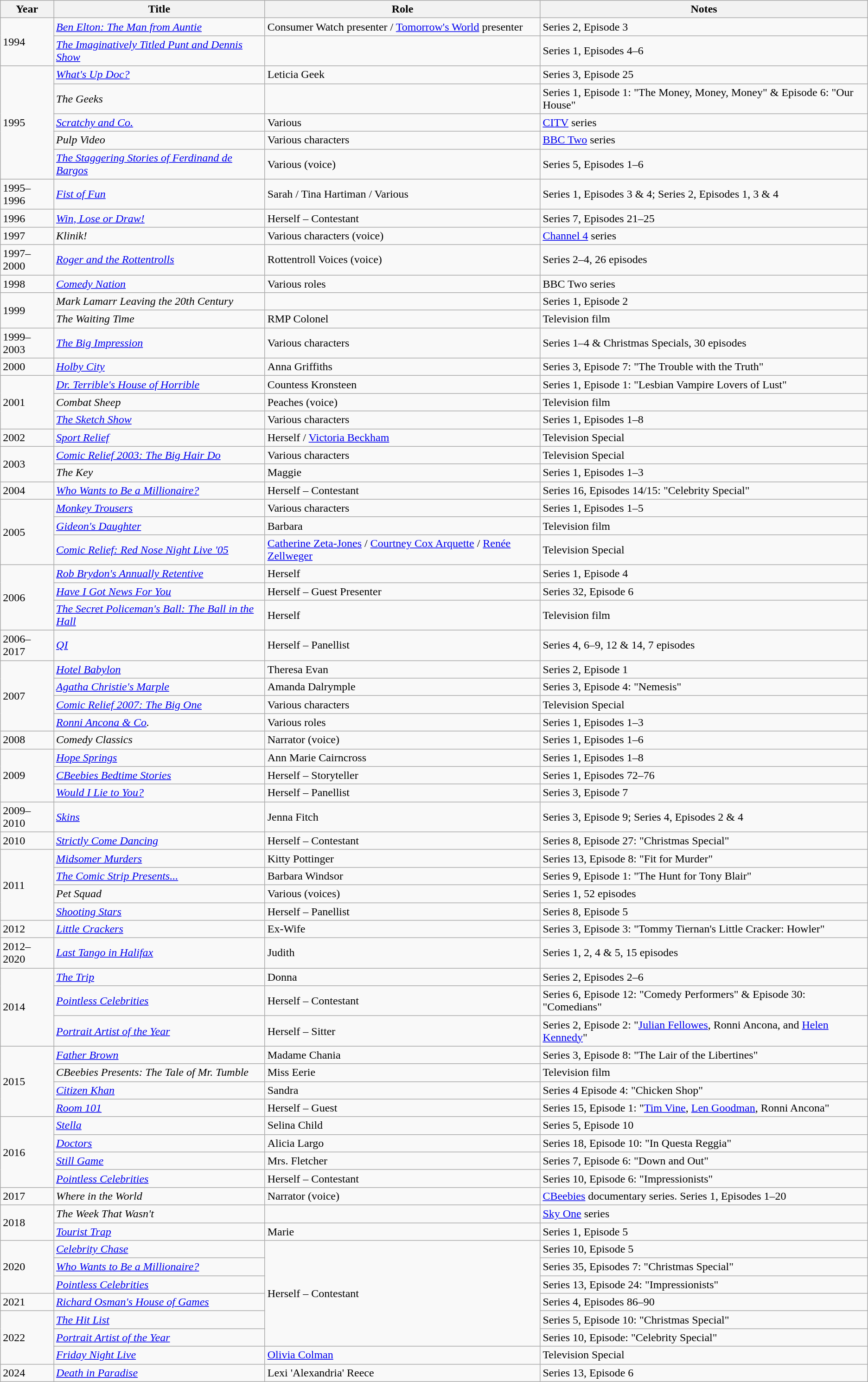<table class="wikitable">
<tr>
<th>Year</th>
<th>Title</th>
<th>Role</th>
<th>Notes</th>
</tr>
<tr>
<td rowspan="2">1994</td>
<td><em><a href='#'>Ben Elton: The Man from Auntie</a></em></td>
<td>Consumer Watch presenter / <a href='#'>Tomorrow's World</a> presenter</td>
<td>Series 2, Episode 3</td>
</tr>
<tr>
<td><em><a href='#'>The Imaginatively Titled Punt and Dennis Show</a></em></td>
<td></td>
<td>Series 1, Episodes 4–6</td>
</tr>
<tr>
<td rowspan="5">1995</td>
<td><em><a href='#'>What's Up Doc?</a></em></td>
<td>Leticia Geek</td>
<td>Series 3, Episode 25</td>
</tr>
<tr>
<td><em>The Geeks</em></td>
<td></td>
<td>Series 1, Episode 1: "The Money, Money, Money" & Episode 6: "Our House"</td>
</tr>
<tr>
<td><em><a href='#'>Scratchy and Co.</a></em></td>
<td>Various</td>
<td><a href='#'>CITV</a> series</td>
</tr>
<tr>
<td><em>Pulp Video</em></td>
<td>Various characters</td>
<td><a href='#'>BBC Two</a> series</td>
</tr>
<tr>
<td><em><a href='#'>The Staggering Stories of Ferdinand de Bargos</a></em></td>
<td>Various (voice)</td>
<td>Series 5, Episodes 1–6</td>
</tr>
<tr>
<td>1995–1996</td>
<td><em><a href='#'>Fist of Fun</a></em></td>
<td>Sarah / Tina Hartiman / Various</td>
<td>Series 1, Episodes 3 & 4; Series 2, Episodes 1, 3 & 4</td>
</tr>
<tr>
<td>1996</td>
<td><em><a href='#'>Win, Lose or Draw!</a></em></td>
<td>Herself – Contestant</td>
<td>Series 7, Episodes 21–25</td>
</tr>
<tr>
<td>1997</td>
<td><em>Klinik!</em></td>
<td>Various characters (voice)</td>
<td><a href='#'>Channel 4</a> series</td>
</tr>
<tr>
<td>1997–2000</td>
<td><em><a href='#'>Roger and the Rottentrolls</a></em></td>
<td>Rottentroll Voices (voice)</td>
<td>Series 2–4, 26 episodes</td>
</tr>
<tr>
<td>1998</td>
<td><em><a href='#'>Comedy Nation</a></em></td>
<td>Various roles</td>
<td>BBC Two series</td>
</tr>
<tr>
<td rowspan="2">1999</td>
<td><em>Mark Lamarr Leaving the 20th Century</em></td>
<td></td>
<td>Series 1, Episode 2</td>
</tr>
<tr>
<td><em>The Waiting Time</em></td>
<td>RMP Colonel</td>
<td>Television film</td>
</tr>
<tr>
<td>1999–2003</td>
<td><em><a href='#'>The Big Impression</a></em></td>
<td>Various characters</td>
<td>Series 1–4 & Christmas Specials, 30 episodes</td>
</tr>
<tr>
<td>2000</td>
<td><em><a href='#'>Holby City</a></em></td>
<td>Anna Griffiths</td>
<td>Series 3, Episode 7: "The Trouble with the Truth"</td>
</tr>
<tr>
<td rowspan="3">2001</td>
<td><em><a href='#'>Dr. Terrible's House of Horrible</a></em></td>
<td>Countess Kronsteen</td>
<td>Series 1, Episode 1: "Lesbian Vampire Lovers of Lust"</td>
</tr>
<tr>
<td><em>Combat Sheep</em></td>
<td>Peaches (voice)</td>
<td>Television film</td>
</tr>
<tr>
<td><em><a href='#'>The Sketch Show</a></em></td>
<td>Various characters</td>
<td>Series 1, Episodes 1–8</td>
</tr>
<tr>
<td>2002</td>
<td><em><a href='#'>Sport Relief</a></em></td>
<td>Herself / <a href='#'>Victoria Beckham</a></td>
<td>Television Special</td>
</tr>
<tr>
<td rowspan="2">2003</td>
<td><em><a href='#'>Comic Relief 2003: The Big Hair Do</a></em></td>
<td>Various characters</td>
<td>Television Special</td>
</tr>
<tr>
<td><em>The Key</em></td>
<td>Maggie</td>
<td>Series 1, Episodes 1–3</td>
</tr>
<tr>
<td>2004</td>
<td><em><a href='#'>Who Wants to Be a Millionaire?</a></em></td>
<td>Herself – Contestant</td>
<td>Series 16, Episodes 14/15: "Celebrity Special"</td>
</tr>
<tr>
<td rowspan="3">2005</td>
<td><em><a href='#'>Monkey Trousers</a></em></td>
<td>Various characters</td>
<td>Series 1, Episodes 1–5</td>
</tr>
<tr>
<td><em><a href='#'>Gideon's Daughter</a></em></td>
<td>Barbara</td>
<td>Television film</td>
</tr>
<tr>
<td><em><a href='#'>Comic Relief: Red Nose Night Live '05</a></em></td>
<td><a href='#'>Catherine Zeta-Jones</a> / <a href='#'>Courtney Cox Arquette</a> / <a href='#'>Renée Zellweger</a></td>
<td>Television Special</td>
</tr>
<tr>
<td rowspan="3">2006</td>
<td><em><a href='#'>Rob Brydon's Annually Retentive</a></em></td>
<td>Herself</td>
<td>Series 1, Episode 4</td>
</tr>
<tr>
<td><em><a href='#'>Have I Got News For You</a></em></td>
<td>Herself – Guest Presenter</td>
<td>Series 32, Episode 6</td>
</tr>
<tr>
<td><em><a href='#'>The Secret Policeman's Ball: The Ball in the Hall</a></em></td>
<td>Herself</td>
<td>Television film</td>
</tr>
<tr>
<td>2006–2017</td>
<td><em><a href='#'>QI</a></em></td>
<td>Herself – Panellist</td>
<td>Series 4, 6–9, 12 & 14, 7 episodes</td>
</tr>
<tr>
<td rowspan="4">2007</td>
<td><em><a href='#'>Hotel Babylon</a></em></td>
<td>Theresa Evan</td>
<td>Series 2, Episode 1</td>
</tr>
<tr>
<td><em><a href='#'>Agatha Christie's Marple</a></em></td>
<td>Amanda Dalrymple</td>
<td>Series 3, Episode 4: "Nemesis"</td>
</tr>
<tr>
<td><em><a href='#'>Comic Relief 2007: The Big One</a></em></td>
<td>Various characters</td>
<td>Television Special</td>
</tr>
<tr>
<td><em><a href='#'>Ronni Ancona & Co</a>.</em></td>
<td>Various roles</td>
<td>Series 1, Episodes 1–3</td>
</tr>
<tr>
<td>2008</td>
<td><em>Comedy Classics</em></td>
<td>Narrator (voice)</td>
<td>Series 1, Episodes 1–6</td>
</tr>
<tr>
<td rowspan="3">2009</td>
<td><em><a href='#'>Hope Springs</a></em></td>
<td>Ann Marie Cairncross</td>
<td>Series 1, Episodes 1–8</td>
</tr>
<tr>
<td><em><a href='#'>CBeebies Bedtime Stories</a></em></td>
<td>Herself – Storyteller</td>
<td>Series 1, Episodes 72–76</td>
</tr>
<tr>
<td><em><a href='#'>Would I Lie to You?</a></em></td>
<td>Herself – Panellist</td>
<td>Series 3, Episode 7</td>
</tr>
<tr>
<td>2009–2010</td>
<td><em><a href='#'>Skins</a></em></td>
<td>Jenna Fitch</td>
<td>Series 3, Episode 9; Series 4, Episodes 2 & 4</td>
</tr>
<tr>
<td>2010</td>
<td><em><a href='#'>Strictly Come Dancing</a></em></td>
<td>Herself – Contestant</td>
<td>Series 8, Episode 27: "Christmas Special"</td>
</tr>
<tr>
<td rowspan="4">2011</td>
<td><em><a href='#'>Midsomer Murders</a></em></td>
<td>Kitty Pottinger</td>
<td>Series 13, Episode 8: "Fit for Murder"</td>
</tr>
<tr>
<td><em><a href='#'>The Comic Strip Presents...</a></em></td>
<td>Barbara Windsor</td>
<td>Series 9, Episode 1: "The Hunt for Tony Blair"</td>
</tr>
<tr>
<td><em>Pet Squad</em></td>
<td>Various (voices)</td>
<td>Series 1, 52 episodes</td>
</tr>
<tr>
<td><em><a href='#'>Shooting Stars</a></em></td>
<td>Herself – Panellist</td>
<td>Series 8, Episode 5</td>
</tr>
<tr>
<td>2012</td>
<td><em><a href='#'>Little Crackers</a></em></td>
<td>Ex-Wife</td>
<td>Series 3, Episode 3: "Tommy Tiernan's Little Cracker: Howler"</td>
</tr>
<tr>
<td>2012–2020</td>
<td><em><a href='#'>Last Tango in Halifax</a></em></td>
<td>Judith</td>
<td>Series 1, 2, 4 & 5, 15 episodes</td>
</tr>
<tr>
<td rowspan="3">2014</td>
<td><em><a href='#'>The Trip</a></em></td>
<td>Donna</td>
<td>Series 2, Episodes 2–6</td>
</tr>
<tr>
<td><em><a href='#'>Pointless Celebrities</a></em></td>
<td>Herself – Contestant</td>
<td>Series 6, Episode 12: "Comedy Performers" & Episode 30: "Comedians"</td>
</tr>
<tr>
<td><em><a href='#'>Portrait Artist of the Year</a></em></td>
<td>Herself – Sitter</td>
<td>Series 2, Episode 2: "<a href='#'>Julian Fellowes</a>, Ronni Ancona, and <a href='#'>Helen Kennedy</a>"</td>
</tr>
<tr>
<td rowspan="4">2015</td>
<td><em><a href='#'>Father Brown</a></em></td>
<td>Madame Chania</td>
<td>Series 3, Episode 8: "The Lair of the Libertines"</td>
</tr>
<tr>
<td><em>CBeebies Presents: The Tale of Mr. Tumble</em></td>
<td>Miss Eerie</td>
<td>Television film</td>
</tr>
<tr>
<td><em><a href='#'>Citizen Khan</a></em></td>
<td>Sandra</td>
<td>Series 4 Episode 4: "Chicken Shop"</td>
</tr>
<tr>
<td><em><a href='#'>Room 101</a></em></td>
<td>Herself – Guest</td>
<td>Series 15, Episode 1: "<a href='#'>Tim Vine</a>, <a href='#'>Len Goodman</a>, Ronni Ancona"</td>
</tr>
<tr>
<td rowspan="4">2016</td>
<td><em><a href='#'>Stella</a></em></td>
<td>Selina Child</td>
<td>Series 5, Episode 10</td>
</tr>
<tr>
<td><em><a href='#'>Doctors</a></em></td>
<td>Alicia Largo</td>
<td>Series 18, Episode 10: "In Questa Reggia"</td>
</tr>
<tr>
<td><em><a href='#'>Still Game</a></em></td>
<td>Mrs. Fletcher</td>
<td>Series 7, Episode 6: "Down and Out"</td>
</tr>
<tr>
<td><em><a href='#'>Pointless Celebrities</a></em></td>
<td>Herself – Contestant</td>
<td>Series 10, Episode 6: "Impressionists"</td>
</tr>
<tr>
<td>2017</td>
<td><em>Where in the World</em></td>
<td>Narrator (voice)</td>
<td><a href='#'>CBeebies</a> documentary series. Series 1, Episodes 1–20</td>
</tr>
<tr>
<td rowspan="2">2018</td>
<td><em>The Week That Wasn't</em></td>
<td></td>
<td><a href='#'>Sky One</a> series</td>
</tr>
<tr>
<td><em><a href='#'>Tourist Trap</a></em></td>
<td>Marie</td>
<td>Series 1, Episode 5</td>
</tr>
<tr>
<td rowspan="3">2020</td>
<td><em><a href='#'>Celebrity Chase</a></em></td>
<td rowspan="6">Herself – Contestant</td>
<td>Series 10, Episode 5</td>
</tr>
<tr>
<td><em><a href='#'>Who Wants to Be a Millionaire?</a></em></td>
<td>Series 35, Episodes 7: "Christmas Special"</td>
</tr>
<tr>
<td><em><a href='#'>Pointless Celebrities</a></em></td>
<td>Series 13, Episode 24: "Impressionists"</td>
</tr>
<tr>
<td>2021</td>
<td><em><a href='#'>Richard Osman's House of Games</a></em></td>
<td>Series 4, Episodes 86–90</td>
</tr>
<tr>
<td rowspan="3">2022</td>
<td><em><a href='#'>The Hit List</a></em></td>
<td>Series 5, Episode 10: "Christmas Special"</td>
</tr>
<tr>
<td><em><a href='#'>Portrait Artist of the Year</a></em></td>
<td>Series 10, Episode: "Celebrity Special"</td>
</tr>
<tr>
<td><em><a href='#'>Friday Night Live</a></em></td>
<td><a href='#'>Olivia Colman</a></td>
<td>Television Special</td>
</tr>
<tr>
<td>2024</td>
<td><em><a href='#'>Death in Paradise</a></em></td>
<td>Lexi 'Alexandria' Reece</td>
<td>Series 13, Episode 6</td>
</tr>
</table>
